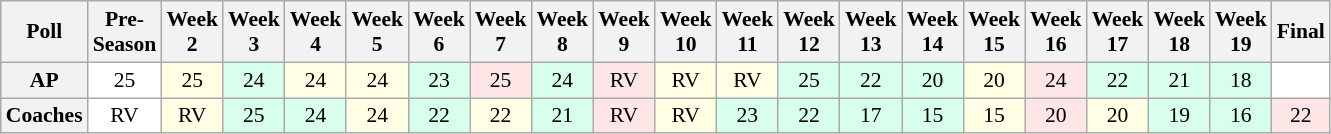<table class="wikitable" style="white-space:nowrap;font-size:90%">
<tr>
<th>Poll</th>
<th>Pre-<br>Season</th>
<th>Week<br>2</th>
<th>Week<br>3</th>
<th>Week<br>4</th>
<th>Week<br>5</th>
<th>Week<br>6</th>
<th>Week<br>7</th>
<th>Week<br>8</th>
<th>Week<br>9</th>
<th>Week<br>10</th>
<th>Week<br>11</th>
<th>Week<br>12</th>
<th>Week<br>13</th>
<th>Week<br>14</th>
<th>Week<br>15</th>
<th>Week<br>16</th>
<th>Week<br>17</th>
<th>Week<br>18</th>
<th>Week<br>19</th>
<th>Final</th>
</tr>
<tr style="text-align:center;">
<th>AP</th>
<td style="background:#FFF;">25</td>
<td style="background:#FFFFE6;">25</td>
<td style="background:#D8FFEB;">24</td>
<td style="background:#FFFFE6;">24</td>
<td style="background:#FFFFE6;">24</td>
<td style="background:#D8FFEB;">23</td>
<td style="background:#FFE6E6;">25</td>
<td style="background:#D8FFEB;">24</td>
<td style="background:#FFE6E6;">RV</td>
<td style="background:#FFFFE6;">RV</td>
<td style="background:#FFFFE6;">RV</td>
<td style="background:#D8FFEB;">25</td>
<td style="background:#D8FFEB;">22</td>
<td style="background:#D8FFEB;">20</td>
<td style="background:#FFFFE6;">20</td>
<td style="background:#FFE6E6;">24</td>
<td style="background:#D8FFEB;">22</td>
<td style="background:#D8FFEB;">21</td>
<td style="background:#D8FFEB;">18</td>
<td style="background:#FFF;"></td>
</tr>
<tr style="text-align:center;">
<th>Coaches</th>
<td style="background:#FFF;">RV</td>
<td style="background:#FFFFE6;">RV</td>
<td style="background:#D8FFEB;">25</td>
<td style="background:#D8FFEB;">24</td>
<td style="background:#FFFFE6;">24</td>
<td style="background:#D8FFEB;">22</td>
<td style="background:#FFFFE6;">22</td>
<td style="background:#D8FFEB;">21</td>
<td style="background:#FFE6E6;">RV</td>
<td style="background:#FFFFE6;">RV</td>
<td style="background:#D8FFEB;">23</td>
<td style="background:#D8FFEB;">22</td>
<td style="background:#D8FFEB;">17</td>
<td style="background:#D8FFEB;">15</td>
<td style="background:#FFFFE6;">15</td>
<td style="background:#FFE6E6;">20</td>
<td style="background:#FFFFE6;">20</td>
<td style="background:#D8FFEB;">19</td>
<td style="background:#D8FFEB;">16</td>
<td style="background:#FFE6E6;">22</td>
</tr>
</table>
